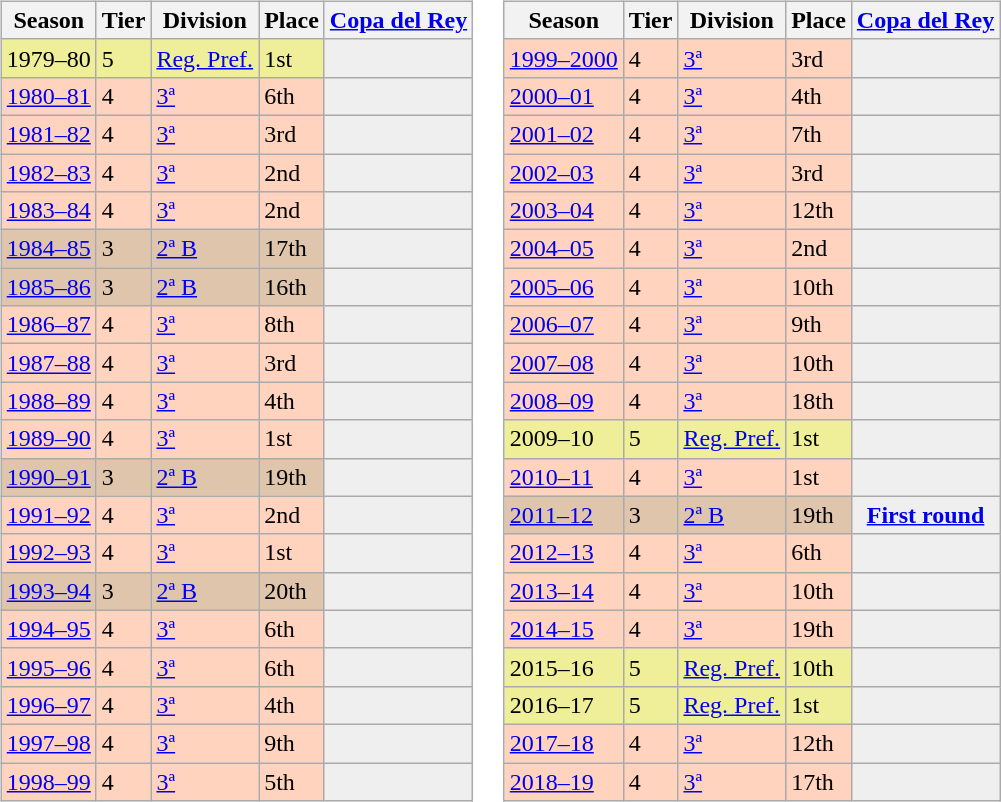<table>
<tr>
<td valign="top" width=0%><br><table class="wikitable">
<tr style="background:#f0f6fa;">
<th>Season</th>
<th>Tier</th>
<th>Division</th>
<th>Place</th>
<th><a href='#'>Copa del Rey</a></th>
</tr>
<tr>
<td style="background:#EFEF99;">1979–80</td>
<td style="background:#EFEF99;">5</td>
<td style="background:#EFEF99;"><a href='#'>Reg. Pref.</a></td>
<td style="background:#EFEF99;">1st</td>
<th style="background:#efefef;"></th>
</tr>
<tr>
<td style="background:#FFD3BD;"><a href='#'>1980–81</a></td>
<td style="background:#FFD3BD;">4</td>
<td style="background:#FFD3BD;"><a href='#'>3ª</a></td>
<td style="background:#FFD3BD;">6th</td>
<th style="background:#efefef;"></th>
</tr>
<tr>
<td style="background:#FFD3BD;"><a href='#'>1981–82</a></td>
<td style="background:#FFD3BD;">4</td>
<td style="background:#FFD3BD;"><a href='#'>3ª</a></td>
<td style="background:#FFD3BD;">3rd</td>
<td style="background:#efefef;"></td>
</tr>
<tr>
<td style="background:#FFD3BD;"><a href='#'>1982–83</a></td>
<td style="background:#FFD3BD;">4</td>
<td style="background:#FFD3BD;"><a href='#'>3ª</a></td>
<td style="background:#FFD3BD;">2nd</td>
<td style="background:#efefef;"></td>
</tr>
<tr>
<td style="background:#FFD3BD;"><a href='#'>1983–84</a></td>
<td style="background:#FFD3BD;">4</td>
<td style="background:#FFD3BD;"><a href='#'>3ª</a></td>
<td style="background:#FFD3BD;">2nd</td>
<td style="background:#efefef;"></td>
</tr>
<tr>
<td style="background:#DEC5AB;"><a href='#'>1984–85</a></td>
<td style="background:#DEC5AB;">3</td>
<td style="background:#DEC5AB;"><a href='#'>2ª B</a></td>
<td style="background:#DEC5AB;">17th</td>
<th style="background:#efefef;"></th>
</tr>
<tr>
<td style="background:#DEC5AB;"><a href='#'>1985–86</a></td>
<td style="background:#DEC5AB;">3</td>
<td style="background:#DEC5AB;"><a href='#'>2ª B</a></td>
<td style="background:#DEC5AB;">16th</td>
<th style="background:#efefef;"></th>
</tr>
<tr>
<td style="background:#FFD3BD;"><a href='#'>1986–87</a></td>
<td style="background:#FFD3BD;">4</td>
<td style="background:#FFD3BD;"><a href='#'>3ª</a></td>
<td style="background:#FFD3BD;">8th</td>
<th style="background:#efefef;"></th>
</tr>
<tr>
<td style="background:#FFD3BD;"><a href='#'>1987–88</a></td>
<td style="background:#FFD3BD;">4</td>
<td style="background:#FFD3BD;"><a href='#'>3ª</a></td>
<td style="background:#FFD3BD;">3rd</td>
<td style="background:#efefef;"></td>
</tr>
<tr>
<td style="background:#FFD3BD;"><a href='#'>1988–89</a></td>
<td style="background:#FFD3BD;">4</td>
<td style="background:#FFD3BD;"><a href='#'>3ª</a></td>
<td style="background:#FFD3BD;">4th</td>
<td style="background:#efefef;"></td>
</tr>
<tr>
<td style="background:#FFD3BD;"><a href='#'>1989–90</a></td>
<td style="background:#FFD3BD;">4</td>
<td style="background:#FFD3BD;"><a href='#'>3ª</a></td>
<td style="background:#FFD3BD;">1st</td>
<td style="background:#efefef;"></td>
</tr>
<tr>
<td style="background:#DEC5AB;"><a href='#'>1990–91</a></td>
<td style="background:#DEC5AB;">3</td>
<td style="background:#DEC5AB;"><a href='#'>2ª B</a></td>
<td style="background:#DEC5AB;">19th</td>
<th style="background:#efefef;"></th>
</tr>
<tr>
<td style="background:#FFD3BD;"><a href='#'>1991–92</a></td>
<td style="background:#FFD3BD;">4</td>
<td style="background:#FFD3BD;"><a href='#'>3ª</a></td>
<td style="background:#FFD3BD;">2nd</td>
<th style="background:#efefef;"></th>
</tr>
<tr>
<td style="background:#FFD3BD;"><a href='#'>1992–93</a></td>
<td style="background:#FFD3BD;">4</td>
<td style="background:#FFD3BD;"><a href='#'>3ª</a></td>
<td style="background:#FFD3BD;">1st</td>
<th style="background:#efefef;"></th>
</tr>
<tr>
<td style="background:#DEC5AB;"><a href='#'>1993–94</a></td>
<td style="background:#DEC5AB;">3</td>
<td style="background:#DEC5AB;"><a href='#'>2ª B</a></td>
<td style="background:#DEC5AB;">20th</td>
<td style="background:#efefef;"></td>
</tr>
<tr>
<td style="background:#FFD3BD;"><a href='#'>1994–95</a></td>
<td style="background:#FFD3BD;">4</td>
<td style="background:#FFD3BD;"><a href='#'>3ª</a></td>
<td style="background:#FFD3BD;">6th</td>
<td style="background:#efefef;"></td>
</tr>
<tr>
<td style="background:#FFD3BD;"><a href='#'>1995–96</a></td>
<td style="background:#FFD3BD;">4</td>
<td style="background:#FFD3BD;"><a href='#'>3ª</a></td>
<td style="background:#FFD3BD;">6th</td>
<td style="background:#efefef;"></td>
</tr>
<tr>
<td style="background:#FFD3BD;"><a href='#'>1996–97</a></td>
<td style="background:#FFD3BD;">4</td>
<td style="background:#FFD3BD;"><a href='#'>3ª</a></td>
<td style="background:#FFD3BD;">4th</td>
<th style="background:#efefef;"></th>
</tr>
<tr>
<td style="background:#FFD3BD;"><a href='#'>1997–98</a></td>
<td style="background:#FFD3BD;">4</td>
<td style="background:#FFD3BD;"><a href='#'>3ª</a></td>
<td style="background:#FFD3BD;">9th</td>
<th style="background:#efefef;"></th>
</tr>
<tr>
<td style="background:#FFD3BD;"><a href='#'>1998–99</a></td>
<td style="background:#FFD3BD;">4</td>
<td style="background:#FFD3BD;"><a href='#'>3ª</a></td>
<td style="background:#FFD3BD;">5th</td>
<th style="background:#efefef;"></th>
</tr>
</table>
</td>
<td valign="top" width=0%><br><table class="wikitable">
<tr style="background:#f0f6fa;">
<th>Season</th>
<th>Tier</th>
<th>Division</th>
<th>Place</th>
<th><a href='#'>Copa del Rey</a></th>
</tr>
<tr>
<td style="background:#FFD3BD;"><a href='#'>1999–2000</a></td>
<td style="background:#FFD3BD;">4</td>
<td style="background:#FFD3BD;"><a href='#'>3ª</a></td>
<td style="background:#FFD3BD;">3rd</td>
<td style="background:#efefef;"></td>
</tr>
<tr>
<td style="background:#FFD3BD;"><a href='#'>2000–01</a></td>
<td style="background:#FFD3BD;">4</td>
<td style="background:#FFD3BD;"><a href='#'>3ª</a></td>
<td style="background:#FFD3BD;">4th</td>
<td style="background:#efefef;"></td>
</tr>
<tr>
<td style="background:#FFD3BD;"><a href='#'>2001–02</a></td>
<td style="background:#FFD3BD;">4</td>
<td style="background:#FFD3BD;"><a href='#'>3ª</a></td>
<td style="background:#FFD3BD;">7th</td>
<th style="background:#efefef;"></th>
</tr>
<tr>
<td style="background:#FFD3BD;"><a href='#'>2002–03</a></td>
<td style="background:#FFD3BD;">4</td>
<td style="background:#FFD3BD;"><a href='#'>3ª</a></td>
<td style="background:#FFD3BD;">3rd</td>
<th style="background:#efefef;"></th>
</tr>
<tr>
<td style="background:#FFD3BD;"><a href='#'>2003–04</a></td>
<td style="background:#FFD3BD;">4</td>
<td style="background:#FFD3BD;"><a href='#'>3ª</a></td>
<td style="background:#FFD3BD;">12th</td>
<th style="background:#efefef;"></th>
</tr>
<tr>
<td style="background:#FFD3BD;"><a href='#'>2004–05</a></td>
<td style="background:#FFD3BD;">4</td>
<td style="background:#FFD3BD;"><a href='#'>3ª</a></td>
<td style="background:#FFD3BD;">2nd</td>
<td style="background:#efefef;"></td>
</tr>
<tr>
<td style="background:#FFD3BD;"><a href='#'>2005–06</a></td>
<td style="background:#FFD3BD;">4</td>
<td style="background:#FFD3BD;"><a href='#'>3ª</a></td>
<td style="background:#FFD3BD;">10th</td>
<td style="background:#efefef;"></td>
</tr>
<tr>
<td style="background:#FFD3BD;"><a href='#'>2006–07</a></td>
<td style="background:#FFD3BD;">4</td>
<td style="background:#FFD3BD;"><a href='#'>3ª</a></td>
<td style="background:#FFD3BD;">9th</td>
<th style="background:#efefef;"></th>
</tr>
<tr>
<td style="background:#FFD3BD;"><a href='#'>2007–08</a></td>
<td style="background:#FFD3BD;">4</td>
<td style="background:#FFD3BD;"><a href='#'>3ª</a></td>
<td style="background:#FFD3BD;">10th</td>
<th style="background:#efefef;"></th>
</tr>
<tr>
<td style="background:#FFD3BD;"><a href='#'>2008–09</a></td>
<td style="background:#FFD3BD;">4</td>
<td style="background:#FFD3BD;"><a href='#'>3ª</a></td>
<td style="background:#FFD3BD;">18th</td>
<td style="background:#efefef;"></td>
</tr>
<tr>
<td style="background:#EFEF99;">2009–10</td>
<td style="background:#EFEF99;">5</td>
<td style="background:#EFEF99;"><a href='#'>Reg. Pref.</a></td>
<td style="background:#EFEF99;">1st</td>
<th style="background:#efefef;"></th>
</tr>
<tr>
<td style="background:#FFD3BD;"><a href='#'>2010–11</a></td>
<td style="background:#FFD3BD;">4</td>
<td style="background:#FFD3BD;"><a href='#'>3ª</a></td>
<td style="background:#FFD3BD;">1st</td>
<td style="background:#efefef;"></td>
</tr>
<tr>
<td style="background:#DEC5AB;"><a href='#'>2011–12</a></td>
<td style="background:#DEC5AB;">3</td>
<td style="background:#DEC5AB;"><a href='#'>2ª B</a></td>
<td style="background:#DEC5AB;">19th</td>
<th style="background:#efefef;"><a href='#'>First round</a></th>
</tr>
<tr>
<td style="background:#FFD3BD;"><a href='#'>2012–13</a></td>
<td style="background:#FFD3BD;">4</td>
<td style="background:#FFD3BD;"><a href='#'>3ª</a></td>
<td style="background:#FFD3BD;">6th</td>
<td style="background:#efefef;"></td>
</tr>
<tr>
<td style="background:#FFD3BD;"><a href='#'>2013–14</a></td>
<td style="background:#FFD3BD;">4</td>
<td style="background:#FFD3BD;"><a href='#'>3ª</a></td>
<td style="background:#FFD3BD;">10th</td>
<td style="background:#efefef;"></td>
</tr>
<tr>
<td style="background:#FFD3BD;"><a href='#'>2014–15</a></td>
<td style="background:#FFD3BD;">4</td>
<td style="background:#FFD3BD;"><a href='#'>3ª</a></td>
<td style="background:#FFD3BD;">19th</td>
<td style="background:#efefef;"></td>
</tr>
<tr>
<td style="background:#EFEF99;">2015–16</td>
<td style="background:#EFEF99;">5</td>
<td style="background:#EFEF99;"><a href='#'>Reg. Pref.</a></td>
<td style="background:#EFEF99;">10th</td>
<th style="background:#efefef;"></th>
</tr>
<tr>
<td style="background:#EFEF99;">2016–17</td>
<td style="background:#EFEF99;">5</td>
<td style="background:#EFEF99;"><a href='#'>Reg. Pref.</a></td>
<td style="background:#EFEF99;">1st</td>
<th style="background:#efefef;"></th>
</tr>
<tr>
<td style="background:#FFD3BD;"><a href='#'>2017–18</a></td>
<td style="background:#FFD3BD;">4</td>
<td style="background:#FFD3BD;"><a href='#'>3ª</a></td>
<td style="background:#FFD3BD;">12th</td>
<th style="background:#efefef;"></th>
</tr>
<tr>
<td style="background:#FFD3BD;"><a href='#'>2018–19</a></td>
<td style="background:#FFD3BD;">4</td>
<td style="background:#FFD3BD;"><a href='#'>3ª</a></td>
<td style="background:#FFD3BD;">17th</td>
<th style="background:#efefef;"></th>
</tr>
</table>
</td>
</tr>
</table>
